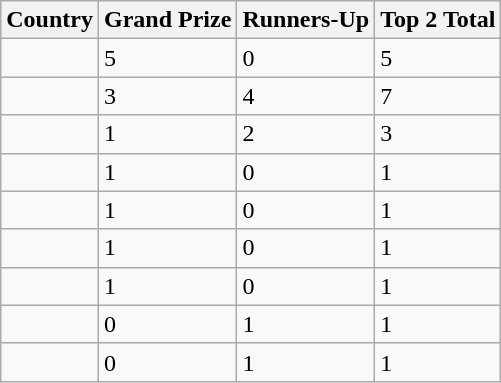<table class="wikitable sortable">
<tr>
<th>Country</th>
<th>Grand Prize</th>
<th>Runners-Up</th>
<th>Top 2 Total</th>
</tr>
<tr>
<td></td>
<td>5</td>
<td>0</td>
<td>5</td>
</tr>
<tr>
<td></td>
<td>3</td>
<td>4</td>
<td>7</td>
</tr>
<tr>
<td></td>
<td>1</td>
<td>2</td>
<td>3</td>
</tr>
<tr>
<td></td>
<td>1</td>
<td>0</td>
<td>1</td>
</tr>
<tr>
<td></td>
<td>1</td>
<td>0</td>
<td>1</td>
</tr>
<tr>
<td></td>
<td>1</td>
<td>0</td>
<td>1</td>
</tr>
<tr>
<td></td>
<td>1</td>
<td>0</td>
<td>1</td>
</tr>
<tr>
<td></td>
<td>0</td>
<td>1</td>
<td>1</td>
</tr>
<tr>
<td></td>
<td>0</td>
<td>1</td>
<td>1</td>
</tr>
</table>
